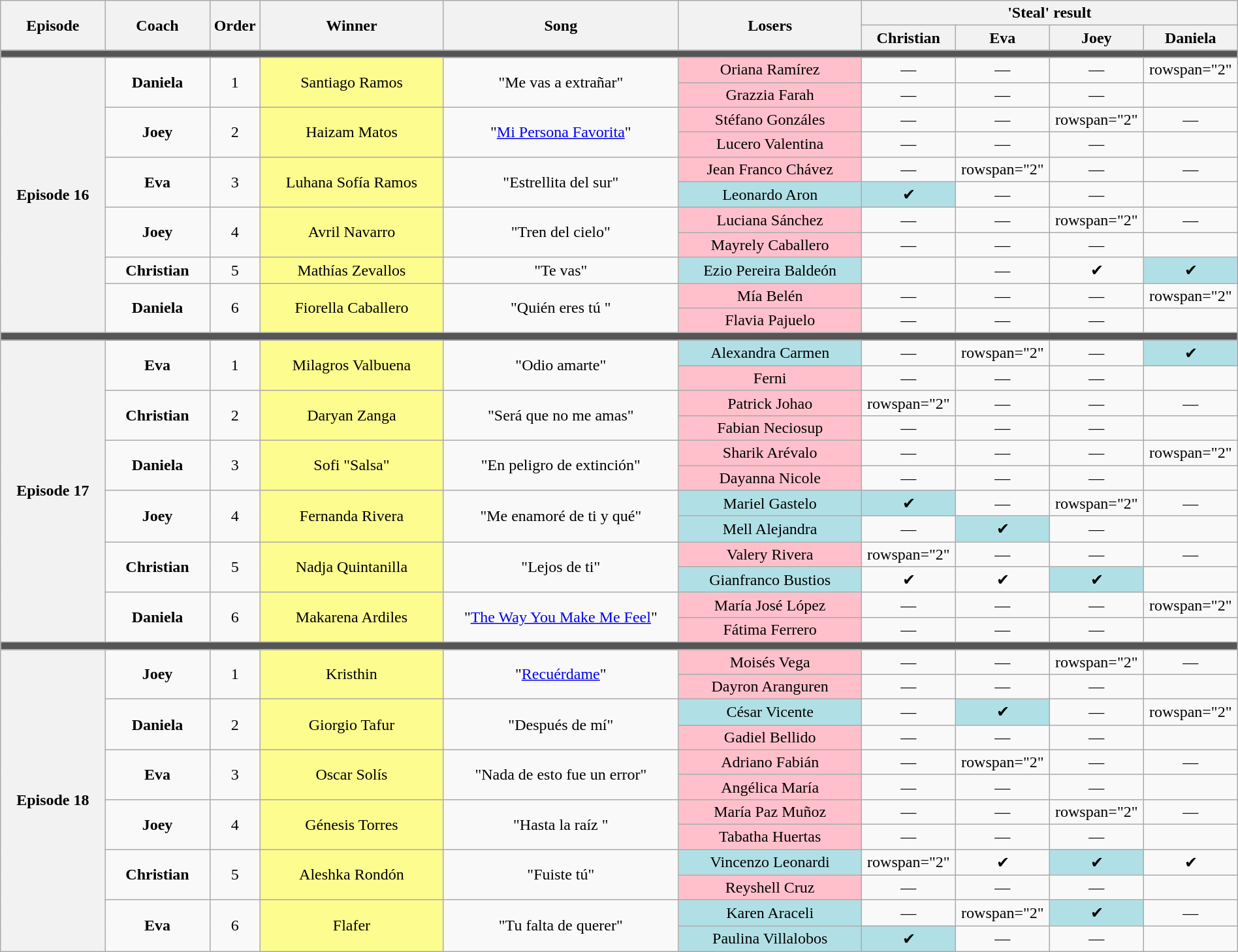<table class="wikitable" style="text-align: center; width:100%">
<tr>
<th rowspan="2" style="width:08%">Episode</th>
<th rowspan="2" style="width:08%">Coach</th>
<th rowspan="2" style="width:02%">Order</th>
<th rowspan="2" style="width:14%">Winner</th>
<th rowspan="2" style="width:18%">Song</th>
<th rowspan="2" style="width:14%">Losers</th>
<th colspan="4" style="width:24%">'Steal' result</th>
</tr>
<tr>
<th style="width:06%">Christian</th>
<th style="width:06%">Eva</th>
<th style="width:06%">Joey</th>
<th style="width:06%">Daniela</th>
</tr>
<tr>
<td colspan="10" style="background:#555"></td>
</tr>
<tr>
<th rowspan="11">Episode 16<br></th>
<td rowspan="2"><strong>Daniela</strong></td>
<td rowspan="2">1</td>
<td rowspan="2" style="background:#fdfc8f">Santiago Ramos</td>
<td rowspan="2">"Me vas a extrañar"</td>
<td style="background:pink">Oriana Ramírez</td>
<td>—</td>
<td>—</td>
<td>—</td>
<td>rowspan="2" </td>
</tr>
<tr>
<td style="background:pink">Grazzia Farah</td>
<td>—</td>
<td>—</td>
<td>—</td>
</tr>
<tr>
<td rowspan="2"><strong>Joey</strong></td>
<td rowspan="2">2</td>
<td rowspan="2" style="background:#fdfc8f">Haizam Matos</td>
<td rowspan="2">"<a href='#'>Mi Persona Favorita</a>"</td>
<td style="background:pink">Stéfano Gonzáles</td>
<td>—</td>
<td>—</td>
<td>rowspan="2" </td>
<td>—</td>
</tr>
<tr>
<td style="background:pink">Lucero Valentina</td>
<td>—</td>
<td>—</td>
<td>—</td>
</tr>
<tr>
<td rowspan="2"><strong>Eva</strong></td>
<td rowspan="2">3</td>
<td rowspan="2" style="background:#fdfc8f">Luhana Sofía Ramos</td>
<td rowspan="2">"Estrellita del sur"</td>
<td style="background:pink">Jean Franco Chávez</td>
<td>—</td>
<td>rowspan="2" </td>
<td>—</td>
<td>—</td>
</tr>
<tr>
<td style="background:#b0e0e6">Leonardo Aron</td>
<td style="background:#b0e0e6">✔</td>
<td>—</td>
<td>—</td>
</tr>
<tr>
<td rowspan="2"><strong>Joey</strong></td>
<td rowspan="2">4</td>
<td rowspan="2" style="background:#fdfc8f">Avril Navarro</td>
<td rowspan="2">"Tren del cielo"</td>
<td style="background:pink">Luciana Sánchez</td>
<td>—</td>
<td>—</td>
<td>rowspan="2" </td>
<td>—</td>
</tr>
<tr>
<td style="background:pink">Mayrely Caballero</td>
<td>—</td>
<td>—</td>
<td>—</td>
</tr>
<tr>
<td><strong>Christian</strong></td>
<td>5</td>
<td style="background:#fdfc8f">Mathías Zevallos</td>
<td>"Te vas"</td>
<td style="background:#b0e0e6">Ezio Pereira Baldeón</td>
<td></td>
<td>—</td>
<td>✔</td>
<td style="background:#b0e0e6">✔</td>
</tr>
<tr>
<td rowspan="2"><strong>Daniela</strong></td>
<td rowspan="2">6</td>
<td rowspan="2" style="background:#fdfc8f">Fiorella Caballero</td>
<td rowspan="2">"Quién eres tú "</td>
<td style="background:pink">Mía Belén</td>
<td>—</td>
<td>—</td>
<td>—</td>
<td>rowspan="2" </td>
</tr>
<tr>
<td style="background:pink">Flavia Pajuelo</td>
<td>—</td>
<td>—</td>
<td>—</td>
</tr>
<tr>
<th colspan="10" style="background:#555555"></th>
</tr>
<tr>
<th rowspan="12">Episode 17<br></th>
<td rowspan="2"><strong>Eva</strong></td>
<td rowspan="2">1</td>
<td rowspan="2" style="background:#fdfc8f">Milagros Valbuena</td>
<td rowspan="2">"Odio amarte"</td>
<td style="background:#b0e0e6">Alexandra Carmen</td>
<td>—</td>
<td>rowspan="2" </td>
<td>—</td>
<td style="background:#b0e0e6">✔</td>
</tr>
<tr>
<td style="background:pink">Ferni</td>
<td>—</td>
<td>—</td>
<td>—</td>
</tr>
<tr>
<td rowspan="2"><strong>Christian</strong></td>
<td rowspan="2">2</td>
<td rowspan="2" style="background:#fdfc8f">Daryan Zanga</td>
<td rowspan="2">"Será que no me amas"</td>
<td style="background:pink">Patrick Johao</td>
<td>rowspan="2" </td>
<td>—</td>
<td>—</td>
<td>—</td>
</tr>
<tr>
<td style="background:pink">Fabian Neciosup</td>
<td>—</td>
<td>—</td>
<td>—</td>
</tr>
<tr>
<td rowspan="2"><strong>Daniela</strong></td>
<td rowspan="2">3</td>
<td rowspan="2" style="background:#fdfc8f">Sofi "Salsa"</td>
<td rowspan="2">"En peligro de extinción"</td>
<td style="background:pink">Sharik Arévalo</td>
<td>—</td>
<td>—</td>
<td>—</td>
<td>rowspan="2" </td>
</tr>
<tr>
<td style="background:pink">Dayanna Nicole</td>
<td>—</td>
<td>—</td>
<td>—</td>
</tr>
<tr>
<td rowspan="2"><strong>Joey</strong></td>
<td rowspan="2">4</td>
<td rowspan="2" style="background:#fdfc8f">Fernanda Rivera</td>
<td rowspan="2">"Me enamoré de ti y qué"</td>
<td style="background:#b0e0e6">Mariel Gastelo</td>
<td style="background:#b0e0e6">✔</td>
<td>—</td>
<td>rowspan="2" </td>
<td>—</td>
</tr>
<tr>
<td style="background:#b0e0e6">Mell Alejandra</td>
<td>—</td>
<td style="background:#b0e0e6">✔</td>
<td>—</td>
</tr>
<tr>
<td rowspan="2"><strong>Christian</strong></td>
<td rowspan="2">5</td>
<td rowspan="2" style="background:#fdfc8f">Nadja Quintanilla</td>
<td rowspan="2">"Lejos de ti"</td>
<td style="background:pink">Valery Rivera</td>
<td>rowspan="2" </td>
<td>—</td>
<td>—</td>
<td>—</td>
</tr>
<tr>
<td style="background:#b0e0e6">Gianfranco Bustios</td>
<td>✔</td>
<td>✔</td>
<td style="background:#b0e0e6">✔</td>
</tr>
<tr>
<td rowspan="2"><strong>Daniela</strong></td>
<td rowspan="2">6</td>
<td rowspan="2" style="background:#fdfc8f">Makarena Ardiles</td>
<td rowspan="2">"<a href='#'>The Way You Make Me Feel</a>"</td>
<td style="background:pink">María José López</td>
<td>—</td>
<td>—</td>
<td>—</td>
<td>rowspan="2" </td>
</tr>
<tr>
<td style="background:pink">Fátima Ferrero</td>
<td>—</td>
<td>—</td>
<td>—</td>
</tr>
<tr>
<th colspan="10" style="background:#555555"></th>
</tr>
<tr>
<th rowspan="12">Episode 18<br></th>
<td rowspan="2"><strong>Joey</strong></td>
<td rowspan="2">1</td>
<td rowspan="2" style="background:#fdfc8f">Kristhin</td>
<td rowspan="2">"<a href='#'>Recuérdame</a>"</td>
<td style="background:pink">Moisés Vega</td>
<td>—</td>
<td>—</td>
<td>rowspan="2" </td>
<td>—</td>
</tr>
<tr>
<td style="background:pink">Dayron Aranguren</td>
<td>—</td>
<td>—</td>
<td>—</td>
</tr>
<tr>
<td rowspan="2"><strong>Daniela</strong></td>
<td rowspan="2">2</td>
<td rowspan="2" style="background:#fdfc8f">Giorgio Tafur</td>
<td rowspan="2">"Después de mí"</td>
<td style="background:#b0e0e6">César Vicente</td>
<td>—</td>
<td style="background:#b0e0e6">✔</td>
<td>—</td>
<td>rowspan="2" </td>
</tr>
<tr>
<td style="background:pink">Gadiel Bellido</td>
<td>—</td>
<td>—</td>
<td>—</td>
</tr>
<tr>
<td rowspan="2"><strong>Eva</strong></td>
<td rowspan="2">3</td>
<td rowspan="2" style="background:#fdfc8f">Oscar Solís</td>
<td rowspan="2">"Nada de esto fue un error"</td>
<td style="background:pink">Adriano Fabián</td>
<td>—</td>
<td>rowspan="2" </td>
<td>—</td>
<td>—</td>
</tr>
<tr>
<td style="background:pink">Angélica María</td>
<td>—</td>
<td>—</td>
<td>—</td>
</tr>
<tr>
<td rowspan="2"><strong>Joey</strong></td>
<td rowspan="2">4</td>
<td rowspan="2" style="background:#fdfc8f">Génesis Torres</td>
<td rowspan="2">"Hasta la raíz "</td>
<td style="background:pink">María Paz Muñoz</td>
<td>—</td>
<td>—</td>
<td>rowspan="2" </td>
<td>—</td>
</tr>
<tr>
<td style="background:pink">Tabatha Huertas</td>
<td>—</td>
<td>—</td>
<td>—</td>
</tr>
<tr>
<td rowspan="2"><strong>Christian</strong></td>
<td rowspan="2">5</td>
<td rowspan="2" style="background:#fdfc8f">Aleshka Rondón</td>
<td rowspan="2">"Fuiste tú"</td>
<td style="background:#b0e0e6">Vincenzo Leonardi</td>
<td>rowspan="2" </td>
<td>✔</td>
<td style="background:#b0e0e6">✔</td>
<td>✔</td>
</tr>
<tr>
<td style="background:pink">Reyshell Cruz</td>
<td>—</td>
<td>—</td>
<td>—</td>
</tr>
<tr>
<td rowspan="2"><strong>Eva</strong></td>
<td rowspan="2">6</td>
<td rowspan="2" style="background:#fdfc8f">Flafer</td>
<td rowspan="2">"Tu falta de querer"</td>
<td style="background:#b0e0e6">Karen Araceli</td>
<td>—</td>
<td>rowspan="2" </td>
<td style="background:#b0e0e6">✔</td>
<td>—</td>
</tr>
<tr>
<td style="background:#b0e0e6">Paulina Villalobos</td>
<td style="background:#b0e0e6">✔</td>
<td>—</td>
<td>—</td>
</tr>
</table>
